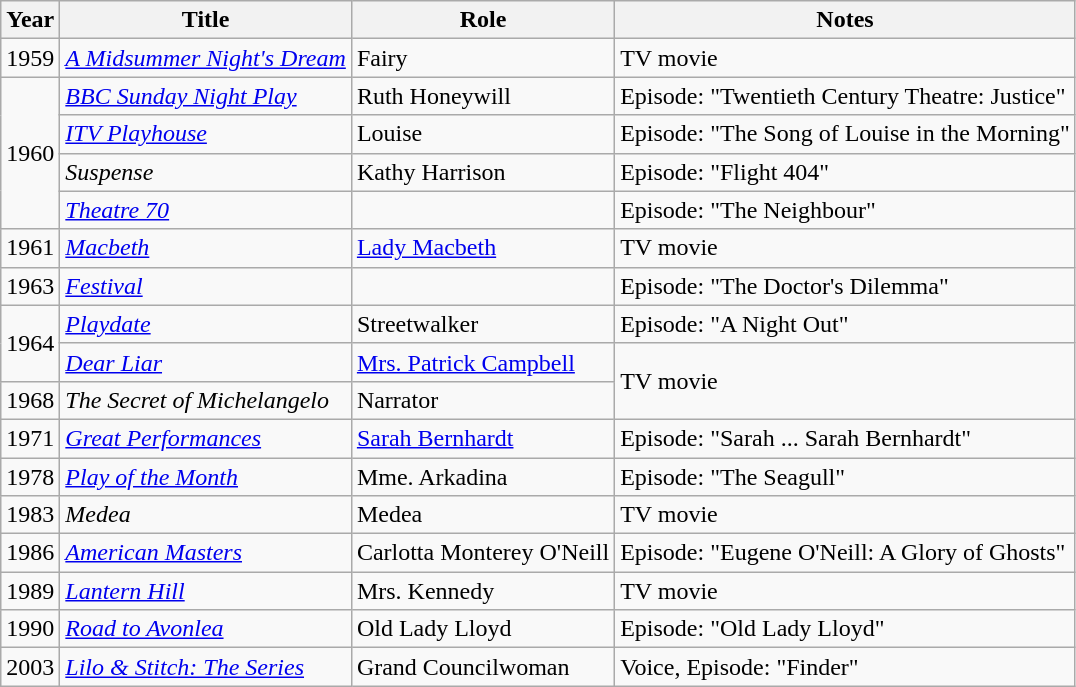<table class="wikitable sortable">
<tr>
<th>Year</th>
<th>Title</th>
<th>Role</th>
<th>Notes</th>
</tr>
<tr>
<td>1959</td>
<td data-sort-value="Midsummer Night's Dream, A"><em><a href='#'>A Midsummer Night's Dream</a></em></td>
<td>Fairy</td>
<td>TV movie</td>
</tr>
<tr>
<td rowspan="4">1960</td>
<td><em><a href='#'>BBC Sunday Night Play</a></em></td>
<td>Ruth Honeywill</td>
<td>Episode: "Twentieth Century Theatre: Justice"</td>
</tr>
<tr>
<td><em><a href='#'>ITV Playhouse</a></em></td>
<td>Louise</td>
<td>Episode: "The Song of Louise in the Morning"</td>
</tr>
<tr>
<td><em>Suspense</em></td>
<td>Kathy Harrison</td>
<td>Episode: "Flight 404"</td>
</tr>
<tr>
<td><em><a href='#'>Theatre 70</a></em></td>
<td></td>
<td>Episode: "The Neighbour"</td>
</tr>
<tr>
<td>1961</td>
<td><em><a href='#'>Macbeth</a></em></td>
<td><a href='#'>Lady Macbeth</a></td>
<td>TV movie</td>
</tr>
<tr>
<td>1963</td>
<td><em><a href='#'>Festival</a></em></td>
<td></td>
<td>Episode: "The Doctor's Dilemma"</td>
</tr>
<tr>
<td rowspan="2">1964</td>
<td><em><a href='#'>Playdate</a></em></td>
<td>Streetwalker</td>
<td>Episode: "A Night Out"</td>
</tr>
<tr>
<td><em><a href='#'>Dear Liar</a></em></td>
<td><a href='#'>Mrs. Patrick Campbell</a></td>
<td rowspan="2">TV movie</td>
</tr>
<tr>
<td>1968</td>
<td data-sort-value="Secret of Michelangelo, The"><em>The Secret of Michelangelo</em></td>
<td>Narrator</td>
</tr>
<tr>
<td>1971</td>
<td><em><a href='#'>Great Performances</a></em></td>
<td><a href='#'>Sarah Bernhardt</a></td>
<td>Episode: "Sarah ... Sarah Bernhardt"</td>
</tr>
<tr>
<td>1978</td>
<td><em><a href='#'>Play of the Month</a></em></td>
<td>Mme. Arkadina</td>
<td>Episode: "The Seagull"</td>
</tr>
<tr>
<td>1983</td>
<td><em>Medea</em></td>
<td>Medea</td>
<td>TV movie</td>
</tr>
<tr>
<td>1986</td>
<td><em><a href='#'>American Masters</a></em></td>
<td>Carlotta Monterey O'Neill</td>
<td>Episode: "Eugene O'Neill: A Glory of Ghosts"</td>
</tr>
<tr>
<td>1989</td>
<td><em><a href='#'>Lantern Hill</a></em></td>
<td>Mrs. Kennedy</td>
<td>TV movie</td>
</tr>
<tr>
<td>1990</td>
<td><em><a href='#'>Road to Avonlea</a></em></td>
<td>Old Lady Lloyd</td>
<td>Episode: "Old Lady Lloyd"</td>
</tr>
<tr>
<td>2003</td>
<td><em><a href='#'>Lilo & Stitch: The Series</a></em></td>
<td>Grand Councilwoman</td>
<td>Voice, Episode: "Finder"</td>
</tr>
</table>
